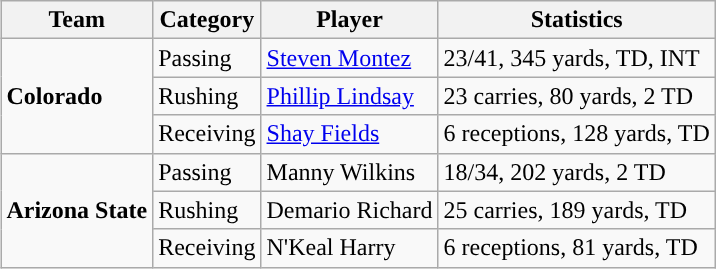<table class="wikitable" style="float: right;">
<tr>
<th>Team</th>
<th>Category</th>
<th>Player</th>
<th>Statistics</th>
</tr>
<tr>
<td rowspan=3><strong>Colorado</strong></td>
<td>Passing</td>
<td><a href='#'>Steven Montez</a></td>
<td>23/41, 345 yards, TD, INT</td>
</tr>
<tr>
<td>Rushing</td>
<td><a href='#'>Phillip Lindsay</a></td>
<td>23 carries, 80 yards, 2 TD</td>
</tr>
<tr>
<td>Receiving</td>
<td><a href='#'>Shay Fields</a></td>
<td>6 receptions, 128 yards, TD</td>
</tr>
<tr>
<td rowspan=3><strong>Arizona State</strong></td>
<td>Passing</td>
<td>Manny Wilkins</td>
<td>18/34, 202 yards, 2 TD</td>
</tr>
<tr>
<td>Rushing</td>
<td>Demario Richard</td>
<td>25 carries, 189 yards, TD</td>
</tr>
<tr>
<td>Receiving</td>
<td>N'Keal Harry</td>
<td>6 receptions, 81 yards, TD</td>
</tr>
</table>
